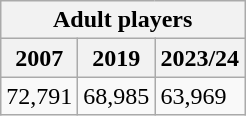<table class="sortable wikitable">
<tr>
<th colspan="6">Adult players</th>
</tr>
<tr>
<th colspan="1">2007</th>
<th>2019</th>
<th>2023/24</th>
</tr>
<tr>
<td>72,791</td>
<td>68,985</td>
<td>63,969</td>
</tr>
</table>
